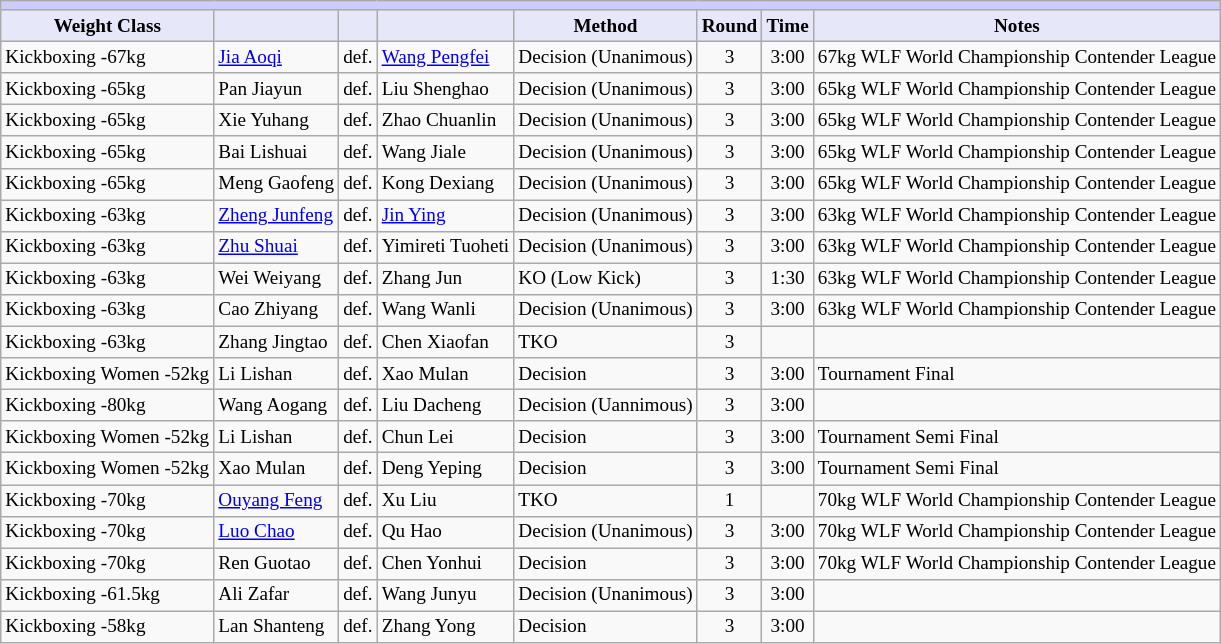<table class="wikitable" style="font-size: 80%;">
<tr>
<th colspan="8" style="background-color: #ccf; color: #000080; text-align: center;"></th>
</tr>
<tr>
<th colspan="1" style="background-color: #E6E8FA; color: #000000; text-align: center;">Weight Class</th>
<th colspan="1" style="background-color: #E6E8FA; color: #000000; text-align: center;"></th>
<th colspan="1" style="background-color: #E6E8FA; color: #000000; text-align: center;"></th>
<th colspan="1" style="background-color: #E6E8FA; color: #000000; text-align: center;"></th>
<th colspan="1" style="background-color: #E6E8FA; color: #000000; text-align: center;">Method</th>
<th colspan="1" style="background-color: #E6E8FA; color: #000000; text-align: center;">Round</th>
<th colspan="1" style="background-color: #E6E8FA; color: #000000; text-align: center;">Time</th>
<th colspan="1" style="background-color: #E6E8FA; color: #000000; text-align: center;">Notes</th>
</tr>
<tr>
<td>Kickboxing -67kg</td>
<td> <a href='#'>Jia Aoqi</a></td>
<td align=center>def.</td>
<td> <a href='#'>Wang Pengfei</a></td>
<td>Decision (Unanimous)</td>
<td align=center>3</td>
<td align=center>3:00</td>
<td>67kg WLF World Championship Contender League</td>
</tr>
<tr>
<td>Kickboxing -65kg</td>
<td> Pan Jiayun</td>
<td align=center>def.</td>
<td> Liu Shenghao</td>
<td>Decision (Unanimous)</td>
<td align=center>3</td>
<td align=center>3:00</td>
<td>65kg WLF World Championship Contender League</td>
</tr>
<tr>
<td>Kickboxing -65kg</td>
<td> Xie Yuhang</td>
<td align=center>def.</td>
<td> Zhao Chuanlin</td>
<td>Decision (Unanimous)</td>
<td align=center>3</td>
<td align=center>3:00</td>
<td>65kg WLF World Championship Contender League</td>
</tr>
<tr>
<td>Kickboxing -65kg</td>
<td> Bai Lishuai</td>
<td align=center>def.</td>
<td> Wang Jiale</td>
<td>Decision (Unanimous)</td>
<td align=center>3</td>
<td align=center>3:00</td>
<td>65kg WLF World Championship Contender League</td>
</tr>
<tr>
<td>Kickboxing -65kg</td>
<td> Meng Gaofeng</td>
<td align=center>def.</td>
<td> Kong Dexiang</td>
<td>Decision (Unanimous)</td>
<td align=center>3</td>
<td align=center>3:00</td>
<td>65kg WLF World Championship Contender League</td>
</tr>
<tr>
<td>Kickboxing -63kg</td>
<td> <a href='#'>Zheng Junfeng</a></td>
<td align=center>def.</td>
<td> <a href='#'>Jin Ying</a></td>
<td>Decision (Unanimous)</td>
<td align=center>3</td>
<td align=center>3:00</td>
<td>63kg WLF World Championship Contender League</td>
</tr>
<tr>
<td>Kickboxing -63kg</td>
<td> <a href='#'>Zhu Shuai</a></td>
<td align=center>def.</td>
<td> Yimireti Tuoheti</td>
<td>Decision (Unanimous)</td>
<td align=center>3</td>
<td align=center>3:00</td>
<td>63kg WLF World Championship Contender League</td>
</tr>
<tr>
<td>Kickboxing -63kg</td>
<td> Wei Weiyang</td>
<td align=center>def.</td>
<td> Zhang Jun</td>
<td>KO (Low Kick)</td>
<td align=center>3</td>
<td align=center>1:30</td>
<td>63kg WLF World Championship Contender League</td>
</tr>
<tr>
<td>Kickboxing -63kg</td>
<td> Cao Zhiyang</td>
<td align=center>def.</td>
<td> Wang Wanli</td>
<td>Decision (Unanimous)</td>
<td align=center>3</td>
<td align=center>3:00</td>
<td>63kg WLF World Championship Contender League</td>
</tr>
<tr>
<td>Kickboxing -63kg</td>
<td> Zhang Jingtao</td>
<td align=center>def.</td>
<td> Chen Xiaofan</td>
<td>TKO</td>
<td align=center>3</td>
<td align=center></td>
<td></td>
</tr>
<tr>
<td>Kickboxing Women -52kg</td>
<td> Li Lishan</td>
<td align=center>def.</td>
<td> Xao Mulan</td>
<td>Decision</td>
<td align=center>3</td>
<td align=center>3:00</td>
<td>Tournament Final</td>
</tr>
<tr>
<td>Kickboxing -80kg</td>
<td> Wang Aogang</td>
<td align=center>def.</td>
<td> Liu Dacheng</td>
<td>Decision (Uannimous)</td>
<td align=center>3</td>
<td align=center>3:00</td>
<td></td>
</tr>
<tr>
<td>Kickboxing Women -52kg</td>
<td> Li Lishan</td>
<td align=center>def.</td>
<td> Chun Lei</td>
<td>Decision</td>
<td align=center>3</td>
<td align=center>3:00</td>
<td>Tournament Semi Final</td>
</tr>
<tr>
<td>Kickboxing Women -52kg</td>
<td> Xao Mulan</td>
<td align=center>def.</td>
<td> Deng Yeping</td>
<td>Decision</td>
<td align=center>3</td>
<td align=center>3:00</td>
<td>Tournament Semi Final</td>
</tr>
<tr>
<td>Kickboxing -70kg</td>
<td> <a href='#'>Ouyang Feng</a></td>
<td align=center>def.</td>
<td> Xu Liu</td>
<td>TKO</td>
<td align=center>1</td>
<td align=center></td>
<td>70kg WLF World Championship Contender League</td>
</tr>
<tr>
<td>Kickboxing -70kg</td>
<td> <a href='#'>Luo Chao</a></td>
<td align=center>def.</td>
<td> Qu Hao</td>
<td>Decision (Unanimous)</td>
<td align=center>3</td>
<td align=center>3:00</td>
<td>70kg WLF World Championship Contender League</td>
</tr>
<tr>
<td>Kickboxing -70kg</td>
<td> Ren Guotao</td>
<td align=center>def.</td>
<td> Chen Yonhui</td>
<td>Decision</td>
<td align=center>3</td>
<td align=center>3:00</td>
<td>70kg WLF World Championship Contender League</td>
</tr>
<tr>
<td>Kickboxing -61.5kg</td>
<td> Ali Zafar</td>
<td align=center>def.</td>
<td> Wang Junyu</td>
<td>Decision (Unanimous)</td>
<td align=center>3</td>
<td align=center>3:00</td>
<td></td>
</tr>
<tr>
<td>Kickboxing -58kg</td>
<td> Lan Shanteng</td>
<td align=center>def.</td>
<td> Zhang Yong</td>
<td>Decision</td>
<td align=center>3</td>
<td align=center>3:00</td>
<td></td>
</tr>
</table>
